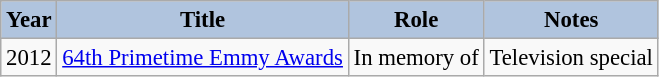<table class="wikitable" style="font-size:95%;">
<tr>
<th style="background:#B0C4DE;">Year</th>
<th style="background:#B0C4DE;">Title</th>
<th style="background:#B0C4DE;">Role</th>
<th style="background:#B0C4DE;">Notes</th>
</tr>
<tr>
<td>2012</td>
<td><a href='#'>64th Primetime Emmy Awards</a></td>
<td>In memory of</td>
<td>Television special</td>
</tr>
</table>
